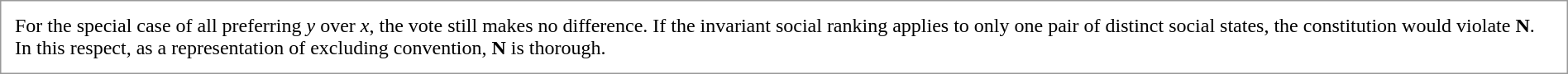<table style="border:1px solid #999; text-align:leftcenter; margin: auto;" cellspacing="10">
<tr>
<td>For the special case of all preferring <em>y</em> over <em>x</em>, the vote  still makes no difference.  If the invariant social ranking applies to only one pair of distinct social states, the constitution would violate <strong>N</strong>.  In this respect, as a representation of excluding convention, <strong>N</strong> is thorough.</td>
</tr>
</table>
